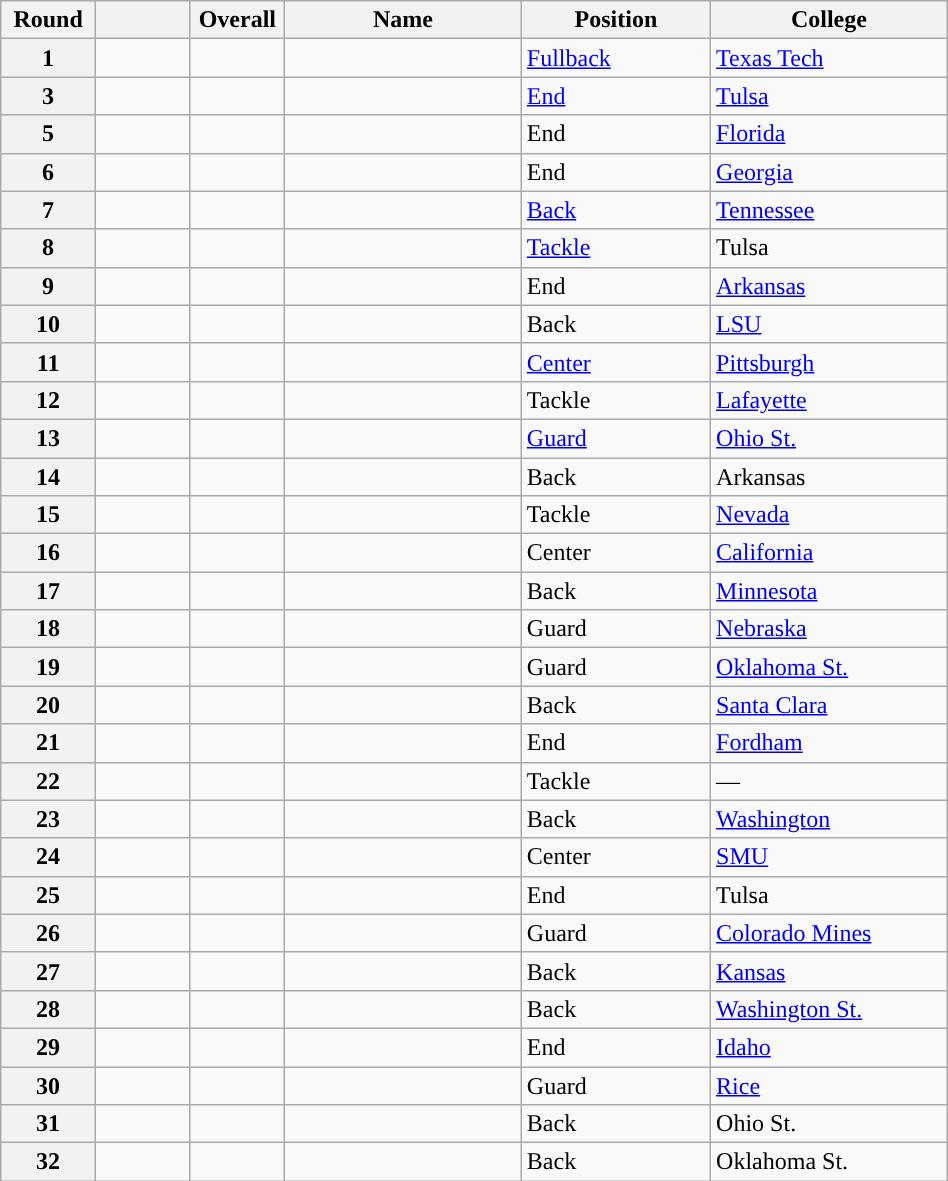<table class="wikitable sortable" style="width: 50%;">
<tr>
<th scope="col" style="width: 10%;">Round</th>
<th scope="col" style="width: 10%;"></th>
<th scope="col" style="width: 10%;">Overall</th>
<th scope="col" style="width: 25%;">Name</th>
<th scope="col" style="width: 20%;">Position</th>
<th scope="col" style="width: 25%;">College</th>
</tr>
<tr>
<th scope="row">1</th>
<td></td>
<td></td>
<td></td>
<td><a href='#'>Fullback</a></td>
<td><a href='#'>Texas Tech</a></td>
</tr>
<tr>
<th scope="row">3</th>
<td></td>
<td></td>
<td></td>
<td><a href='#'>End</a></td>
<td><a href='#'>Tulsa</a></td>
</tr>
<tr>
<th scope="row">5</th>
<td></td>
<td></td>
<td></td>
<td>End</td>
<td><a href='#'>Florida</a></td>
</tr>
<tr>
<th scope="row">6</th>
<td></td>
<td></td>
<td></td>
<td>End</td>
<td><a href='#'>Georgia</a></td>
</tr>
<tr>
<th scope="row">7</th>
<td></td>
<td></td>
<td></td>
<td><a href='#'>Back</a></td>
<td><a href='#'>Tennessee</a></td>
</tr>
<tr>
<th scope="row">8</th>
<td></td>
<td></td>
<td></td>
<td><a href='#'>Tackle</a></td>
<td>Tulsa</td>
</tr>
<tr>
<th scope="row">9</th>
<td></td>
<td></td>
<td></td>
<td>End</td>
<td><a href='#'>Arkansas</a></td>
</tr>
<tr>
<th scope="row">10</th>
<td></td>
<td></td>
<td></td>
<td>Back</td>
<td><a href='#'>LSU</a></td>
</tr>
<tr>
<th scope="row">11</th>
<td></td>
<td></td>
<td></td>
<td><a href='#'>Center</a></td>
<td><a href='#'>Pittsburgh</a></td>
</tr>
<tr>
<th scope="row">12</th>
<td></td>
<td></td>
<td></td>
<td>Tackle</td>
<td><a href='#'>Lafayette</a></td>
</tr>
<tr>
<th scope="row">13</th>
<td></td>
<td></td>
<td></td>
<td><a href='#'>Guard</a></td>
<td><a href='#'>Ohio St.</a></td>
</tr>
<tr>
<th scope="row">14</th>
<td></td>
<td></td>
<td></td>
<td>Back</td>
<td>Arkansas</td>
</tr>
<tr>
<th scope="row">15</th>
<td></td>
<td></td>
<td></td>
<td>Tackle</td>
<td><a href='#'>Nevada</a></td>
</tr>
<tr>
<th scope="row">16</th>
<td></td>
<td></td>
<td></td>
<td>Center</td>
<td><a href='#'>California</a></td>
</tr>
<tr>
<th scope="row">17</th>
<td></td>
<td></td>
<td></td>
<td>Back</td>
<td><a href='#'>Minnesota</a></td>
</tr>
<tr>
<th scope="row">18</th>
<td></td>
<td></td>
<td></td>
<td>Guard</td>
<td><a href='#'>Nebraska</a></td>
</tr>
<tr>
<th scope="row">19</th>
<td></td>
<td></td>
<td></td>
<td>Guard</td>
<td><a href='#'>Oklahoma St.</a></td>
</tr>
<tr>
<th scope="row">20</th>
<td></td>
<td></td>
<td></td>
<td>Back</td>
<td><a href='#'>Santa Clara</a></td>
</tr>
<tr>
<th scope="row">21</th>
<td></td>
<td></td>
<td></td>
<td>End</td>
<td><a href='#'>Fordham</a></td>
</tr>
<tr>
<th scope="row">22</th>
<td></td>
<td></td>
<td></td>
<td>Tackle</td>
<td>—</td>
</tr>
<tr>
<th scope="row">23</th>
<td></td>
<td></td>
<td></td>
<td>Back</td>
<td><a href='#'>Washington</a></td>
</tr>
<tr>
<th scope="row">24</th>
<td></td>
<td></td>
<td></td>
<td>Center</td>
<td><a href='#'>SMU</a></td>
</tr>
<tr>
<th scope="row">25</th>
<td></td>
<td></td>
<td></td>
<td>End</td>
<td>Tulsa</td>
</tr>
<tr>
<th scope="row">26</th>
<td></td>
<td></td>
<td></td>
<td>Guard</td>
<td><a href='#'>Colorado Mines</a></td>
</tr>
<tr>
<th scope="row">27</th>
<td></td>
<td></td>
<td></td>
<td>Back</td>
<td><a href='#'>Kansas</a></td>
</tr>
<tr>
<th scope="row">28</th>
<td></td>
<td></td>
<td></td>
<td>Back</td>
<td><a href='#'>Washington St.</a></td>
</tr>
<tr>
<th scope="row">29</th>
<td></td>
<td></td>
<td></td>
<td>End</td>
<td><a href='#'>Idaho</a></td>
</tr>
<tr>
<th scope="row">30</th>
<td></td>
<td></td>
<td></td>
<td>Guard</td>
<td><a href='#'>Rice</a></td>
</tr>
<tr>
<th scope="row">31</th>
<td></td>
<td></td>
<td></td>
<td>Back</td>
<td>Ohio St.</td>
</tr>
<tr>
<th scope="row">32</th>
<td></td>
<td></td>
<td></td>
<td>Back</td>
<td>Oklahoma St.</td>
</tr>
</table>
